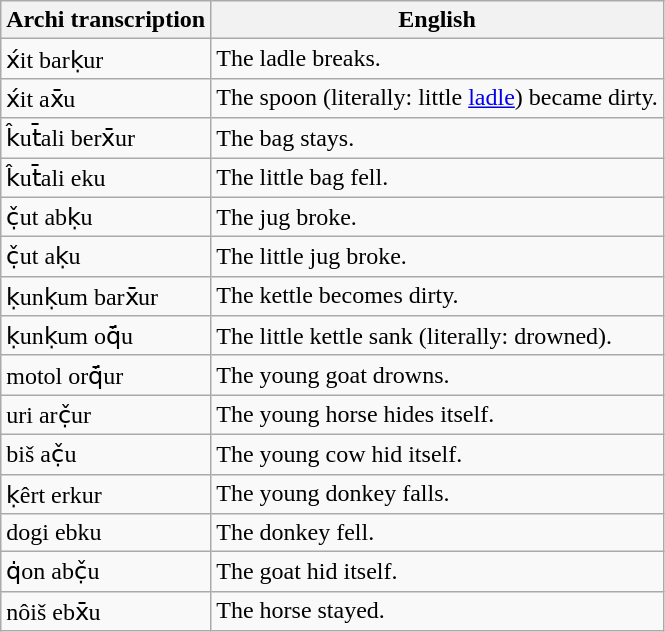<table class="wikitable">
<tr>
<th>Archi transcription</th>
<th>English</th>
</tr>
<tr>
<td>x́it barḳur</td>
<td>The ladle breaks.</td>
</tr>
<tr>
<td>x́it ax̄u</td>
<td>The spoon (literally: little <a href='#'>ladle</a>) became dirty.</td>
</tr>
<tr>
<td>k̂ut̄ali berx̄ur</td>
<td>The bag stays.</td>
</tr>
<tr>
<td>k̂ut̄ali eku</td>
<td>The little bag fell.</td>
</tr>
<tr>
<td>č̣ut abḳu</td>
<td>The jug broke.</td>
</tr>
<tr>
<td>č̣ut aḳu</td>
<td>The little jug broke.</td>
</tr>
<tr>
<td>ḳunḳum barx̄ur</td>
<td>The kettle becomes dirty.</td>
</tr>
<tr>
<td>ḳunḳum oq̄́u</td>
<td>The little kettle sank (literally: drowned).</td>
</tr>
<tr>
<td>motol orq̄́ur</td>
<td>The young goat drowns.</td>
</tr>
<tr>
<td>uri arč̣ur</td>
<td>The young horse hides itself.</td>
</tr>
<tr>
<td>biš ač̣u</td>
<td>The young cow hid itself.</td>
</tr>
<tr>
<td>ḳêrt erkur</td>
<td>The young donkey falls.</td>
</tr>
<tr>
<td>dogi ebku</td>
<td>The donkey fell.</td>
</tr>
<tr>
<td>q̇on abč̣u</td>
<td>The goat hid itself.</td>
</tr>
<tr>
<td>nôiš ebx̄u</td>
<td>The horse stayed.</td>
</tr>
</table>
